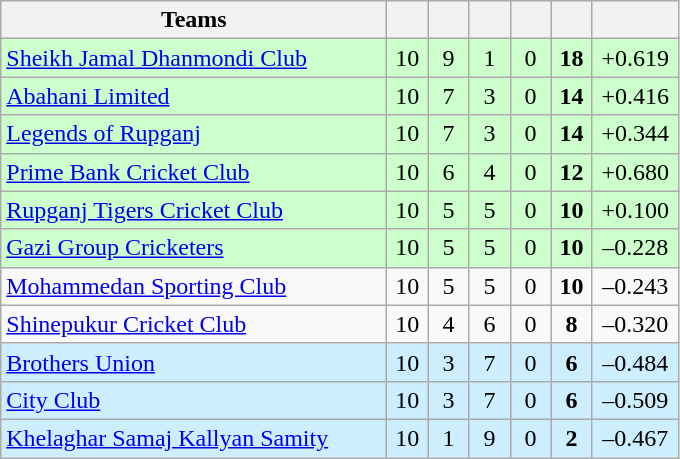<table class="wikitable" style="text-align:center">
<tr>
<th style="width:250px">Teams</th>
<th width="20"></th>
<th width="20"></th>
<th width="20"></th>
<th width="20"></th>
<th width="20"></th>
<th width="50"></th>
</tr>
<tr style="background:#cfc">
<td style="text-align:left;"><a href='#'>Sheikh Jamal Dhanmondi Club</a></td>
<td>10</td>
<td>9</td>
<td>1</td>
<td>0</td>
<td><strong>18</strong></td>
<td>+0.619</td>
</tr>
<tr style="background:#cfc">
<td style="text-align:left;"><a href='#'>Abahani Limited</a></td>
<td>10</td>
<td>7</td>
<td>3</td>
<td>0</td>
<td><strong>14</strong></td>
<td>+0.416</td>
</tr>
<tr style="background:#cfc">
<td style="text-align:left;"><a href='#'>Legends of Rupganj</a></td>
<td>10</td>
<td>7</td>
<td>3</td>
<td>0</td>
<td><strong>14</strong></td>
<td>+0.344</td>
</tr>
<tr style="background:#cfc">
<td style="text-align:left;"><a href='#'>Prime Bank Cricket Club</a></td>
<td>10</td>
<td>6</td>
<td>4</td>
<td>0</td>
<td><strong>12</strong></td>
<td>+0.680</td>
</tr>
<tr style="background:#cfc">
<td style="text-align:left;"><a href='#'>Rupganj Tigers Cricket Club</a></td>
<td>10</td>
<td>5</td>
<td>5</td>
<td>0</td>
<td><strong>10</strong></td>
<td>+0.100</td>
</tr>
<tr style="background:#cfc">
<td style="text-align:left;"><a href='#'>Gazi Group Cricketers</a></td>
<td>10</td>
<td>5</td>
<td>5</td>
<td>0</td>
<td><strong>10</strong></td>
<td>–0.228</td>
</tr>
<tr>
<td style="text-align:left;"><a href='#'>Mohammedan Sporting Club</a></td>
<td>10</td>
<td>5</td>
<td>5</td>
<td>0</td>
<td><strong>10</strong></td>
<td>–0.243</td>
</tr>
<tr>
<td style="text-align:left;"><a href='#'>Shinepukur Cricket Club</a></td>
<td>10</td>
<td>4</td>
<td>6</td>
<td>0</td>
<td><strong>8</strong></td>
<td>–0.320</td>
</tr>
<tr style="background:#cef">
<td style="text-align:left;"><a href='#'>Brothers Union</a></td>
<td>10</td>
<td>3</td>
<td>7</td>
<td>0</td>
<td><strong>6</strong></td>
<td>–0.484</td>
</tr>
<tr style="background:#cef">
<td style="text-align:left;"><a href='#'>City Club</a></td>
<td>10</td>
<td>3</td>
<td>7</td>
<td>0</td>
<td><strong>6</strong></td>
<td>–0.509</td>
</tr>
<tr style="background:#cef">
<td style="text-align:left;"><a href='#'>Khelaghar Samaj Kallyan Samity</a></td>
<td>10</td>
<td>1</td>
<td>9</td>
<td>0</td>
<td><strong>2</strong></td>
<td>–0.467</td>
</tr>
</table>
